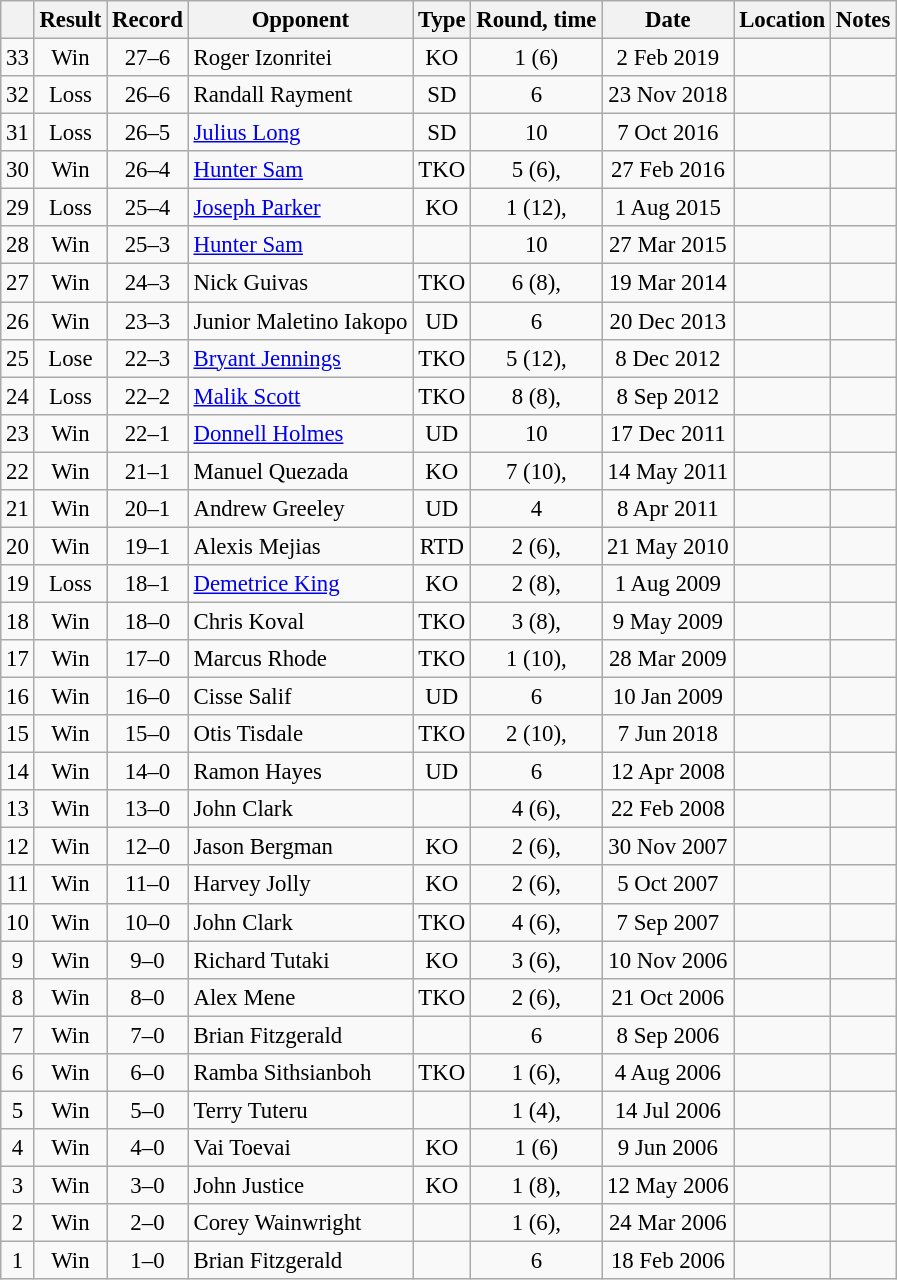<table class="wikitable" style="text-align:center; font-size:95%">
<tr>
<th></th>
<th>Result</th>
<th>Record</th>
<th>Opponent</th>
<th>Type</th>
<th>Round, time</th>
<th>Date</th>
<th>Location</th>
<th>Notes</th>
</tr>
<tr>
<td>33</td>
<td>Win</td>
<td>27–6</td>
<td style="text-align:left;"> Roger Izonritei</td>
<td>KO</td>
<td>1 (6)</td>
<td>2 Feb 2019</td>
<td style="text-align:left;"> </td>
<td></td>
</tr>
<tr>
<td>32</td>
<td>Loss</td>
<td>26–6</td>
<td style="text-align:left;"> Randall Rayment</td>
<td>SD</td>
<td>6</td>
<td>23 Nov 2018</td>
<td style="text-align:left;"> </td>
<td></td>
</tr>
<tr>
<td>31</td>
<td>Loss</td>
<td>26–5</td>
<td style="text-align:left;"> <a href='#'>Julius Long</a></td>
<td>SD</td>
<td>10</td>
<td>7 Oct 2016</td>
<td style="text-align:left;"> </td>
<td style="text-align:left;"></td>
</tr>
<tr>
<td>30</td>
<td>Win</td>
<td>26–4</td>
<td style="text-align:left;"> <a href='#'>Hunter Sam</a></td>
<td>TKO</td>
<td>5 (6), </td>
<td>27 Feb 2016</td>
<td style="text-align:left;"> </td>
<td></td>
</tr>
<tr>
<td>29</td>
<td>Loss</td>
<td>25–4</td>
<td style="text-align:left;"> <a href='#'>Joseph Parker</a></td>
<td>KO</td>
<td>1 (12), </td>
<td>1 Aug 2015</td>
<td style="text-align:left;"> </td>
<td style="text-align:left;"></td>
</tr>
<tr>
<td>28</td>
<td>Win</td>
<td>25–3</td>
<td style="text-align:left;"> <a href='#'>Hunter Sam</a></td>
<td></td>
<td>10</td>
<td>27 Mar 2015</td>
<td style="text-align:left;"> </td>
<td style="text-align:left;"></td>
</tr>
<tr>
<td>27</td>
<td>Win</td>
<td>24–3</td>
<td style="text-align:left;"> Nick Guivas</td>
<td>TKO</td>
<td>6 (8), </td>
<td>19 Mar 2014</td>
<td style="text-align:left;"> </td>
<td></td>
</tr>
<tr>
<td>26</td>
<td>Win</td>
<td>23–3</td>
<td style="text-align:left;"> Junior Maletino Iakopo</td>
<td>UD</td>
<td>6</td>
<td>20 Dec 2013</td>
<td style="text-align:left;"> </td>
<td></td>
</tr>
<tr>
<td>25</td>
<td>Lose</td>
<td>22–3</td>
<td style="text-align:left;"> <a href='#'>Bryant Jennings</a></td>
<td>TKO</td>
<td>5 (12), </td>
<td>8 Dec 2012</td>
<td style="text-align:left;"> </td>
<td style="text-align:left;"></td>
</tr>
<tr>
<td>24</td>
<td>Loss</td>
<td>22–2</td>
<td style="text-align:left;"> <a href='#'>Malik Scott</a></td>
<td>TKO</td>
<td>8 (8), </td>
<td>8 Sep 2012</td>
<td style="text-align:left;"> </td>
<td></td>
</tr>
<tr>
<td>23</td>
<td>Win</td>
<td>22–1</td>
<td style="text-align:left;"> <a href='#'>Donnell Holmes</a></td>
<td>UD</td>
<td>10</td>
<td>17 Dec 2011</td>
<td style="text-align:left;"> </td>
<td></td>
</tr>
<tr>
<td>22</td>
<td>Win</td>
<td>21–1</td>
<td style="text-align:left;"> Manuel Quezada</td>
<td>KO</td>
<td>7 (10), </td>
<td>14 May 2011</td>
<td style="text-align:left;"> </td>
<td></td>
</tr>
<tr>
<td>21</td>
<td>Win</td>
<td>20–1</td>
<td style="text-align:left;"> Andrew Greeley</td>
<td>UD</td>
<td>4</td>
<td>8 Apr 2011</td>
<td style="text-align:left;"> </td>
<td></td>
</tr>
<tr>
<td>20</td>
<td>Win</td>
<td>19–1</td>
<td style="text-align:left;"> Alexis Mejias</td>
<td>RTD</td>
<td>2 (6), </td>
<td>21 May 2010</td>
<td style="text-align:left;"> </td>
<td></td>
</tr>
<tr>
<td>19</td>
<td>Loss</td>
<td>18–1</td>
<td style="text-align:left;"> <a href='#'>Demetrice King</a></td>
<td>KO</td>
<td>2 (8), </td>
<td>1 Aug 2009</td>
<td style="text-align:left;"> </td>
<td></td>
</tr>
<tr>
<td>18</td>
<td>Win</td>
<td>18–0</td>
<td style="text-align:left;"> Chris Koval</td>
<td>TKO</td>
<td>3 (8), </td>
<td>9 May 2009</td>
<td style="text-align:left;"> </td>
<td></td>
</tr>
<tr>
<td>17</td>
<td>Win</td>
<td>17–0</td>
<td style="text-align:left;"> Marcus Rhode</td>
<td>TKO</td>
<td>1 (10), </td>
<td>28 Mar 2009</td>
<td style="text-align:left;"> </td>
<td></td>
</tr>
<tr>
<td>16</td>
<td>Win</td>
<td>16–0</td>
<td style="text-align:left;"> Cisse Salif</td>
<td>UD</td>
<td>6</td>
<td>10 Jan 2009</td>
<td style="text-align:left;"> </td>
<td></td>
</tr>
<tr>
<td>15</td>
<td>Win</td>
<td>15–0</td>
<td style="text-align:left;"> Otis Tisdale</td>
<td>TKO</td>
<td>2 (10), </td>
<td>7 Jun 2018</td>
<td style="text-align:left;"> </td>
<td></td>
</tr>
<tr>
<td>14</td>
<td>Win</td>
<td>14–0</td>
<td style="text-align:left;"> Ramon Hayes</td>
<td>UD</td>
<td>6</td>
<td>12 Apr 2008</td>
<td style="text-align:left;"> </td>
<td></td>
</tr>
<tr>
<td>13</td>
<td>Win</td>
<td>13–0</td>
<td style="text-align:left;"> John Clark</td>
<td></td>
<td>4 (6), </td>
<td>22 Feb 2008</td>
<td style="text-align:left;"> </td>
<td></td>
</tr>
<tr>
<td>12</td>
<td>Win</td>
<td>12–0</td>
<td style="text-align:left;"> Jason Bergman</td>
<td>KO</td>
<td>2 (6), </td>
<td>30 Nov 2007</td>
<td style="text-align:left;"> </td>
<td></td>
</tr>
<tr>
<td>11</td>
<td>Win</td>
<td>11–0</td>
<td style="text-align:left;"> Harvey Jolly</td>
<td>KO</td>
<td>2 (6), </td>
<td>5 Oct 2007</td>
<td style="text-align:left;"> </td>
<td></td>
</tr>
<tr>
<td>10</td>
<td>Win</td>
<td>10–0</td>
<td style="text-align:left;"> John Clark</td>
<td>TKO</td>
<td>4 (6), </td>
<td>7 Sep 2007</td>
<td style="text-align:left;"> </td>
<td></td>
</tr>
<tr>
<td>9</td>
<td>Win</td>
<td>9–0</td>
<td style="text-align:left;"> Richard Tutaki</td>
<td>KO</td>
<td>3 (6), </td>
<td>10 Nov 2006</td>
<td style="text-align:left;"> </td>
<td></td>
</tr>
<tr>
<td>8</td>
<td>Win</td>
<td>8–0</td>
<td style="text-align:left;"> Alex Mene</td>
<td>TKO</td>
<td>2 (6), </td>
<td>21 Oct 2006</td>
<td style="text-align:left;"> </td>
<td></td>
</tr>
<tr>
<td>7</td>
<td>Win</td>
<td>7–0</td>
<td style="text-align:left;"> Brian Fitzgerald</td>
<td></td>
<td>6</td>
<td>8 Sep 2006</td>
<td style="text-align:left;"> </td>
<td></td>
</tr>
<tr>
<td>6</td>
<td>Win</td>
<td>6–0</td>
<td style="text-align:left;"> Ramba Sithsianboh</td>
<td>TKO</td>
<td>1 (6), </td>
<td>4 Aug 2006</td>
<td style="text-align:left;"> </td>
<td></td>
</tr>
<tr>
<td>5</td>
<td>Win</td>
<td>5–0</td>
<td style="text-align:left;"> Terry Tuteru</td>
<td></td>
<td>1 (4), </td>
<td>14 Jul 2006</td>
<td style="text-align:left;"> </td>
<td></td>
</tr>
<tr>
<td>4</td>
<td>Win</td>
<td>4–0</td>
<td style="text-align:left;"> Vai Toevai</td>
<td>KO</td>
<td>1 (6) </td>
<td>9 Jun 2006</td>
<td style="text-align:left;"> </td>
<td></td>
</tr>
<tr>
<td>3</td>
<td>Win</td>
<td>3–0</td>
<td style="text-align:left;"> John Justice</td>
<td>KO</td>
<td>1 (8), </td>
<td>12 May 2006</td>
<td style="text-align:left;"> </td>
<td style="text-align:left;"></td>
</tr>
<tr>
<td>2</td>
<td>Win</td>
<td>2–0</td>
<td style="text-align:left;"> Corey Wainwright</td>
<td></td>
<td>1 (6), </td>
<td>24 Mar 2006</td>
<td style="text-align:left;"> </td>
<td></td>
</tr>
<tr>
<td>1</td>
<td>Win</td>
<td>1–0</td>
<td style="text-align:left;"> Brian Fitzgerald</td>
<td></td>
<td>6</td>
<td>18 Feb 2006</td>
<td style="text-align:left;"> </td>
<td></td>
</tr>
</table>
